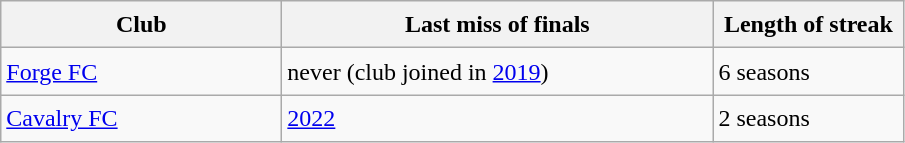<table class="wikitable sortable" style="font-size:1.00em; line-height:1.5em;">
<tr>
<th width="180pt">Club</th>
<th width="280pt">Last miss of finals</th>
<th width="120pt">Length of streak</th>
</tr>
<tr>
<td align="left"><a href='#'>Forge FC</a></td>
<td>never (club joined in <a href='#'>2019</a>)</td>
<td>6 seasons</td>
</tr>
<tr>
<td align="left"><a href='#'>Cavalry FC</a></td>
<td><a href='#'>2022</a></td>
<td>2 seasons</td>
</tr>
</table>
